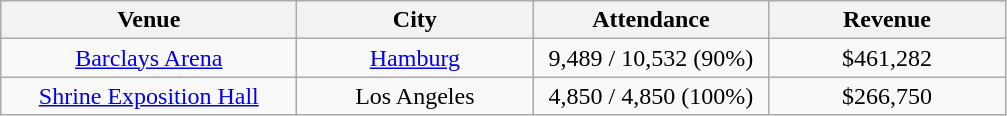<table class="wikitable" style="text-align:center;">
<tr>
<th width="190">Venue</th>
<th width="150">City</th>
<th width="150">Attendance</th>
<th width="150">Revenue</th>
</tr>
<tr>
<td><a href='#'>Barclays Arena</a></td>
<td><a href='#'>Hamburg</a></td>
<td>9,489 / 10,532 (90%)</td>
<td>$461,282</td>
</tr>
<tr>
<td><a href='#'>Shrine Exposition Hall</a></td>
<td>Los Angeles</td>
<td>4,850 / 4,850 (100%)</td>
<td>$266,750</td>
</tr>
</table>
